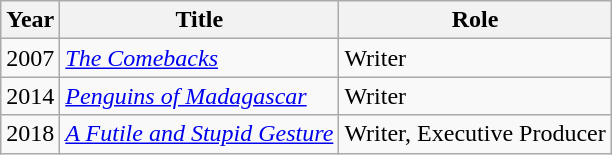<table class="wikitable">
<tr>
<th>Year</th>
<th>Title</th>
<th>Role</th>
</tr>
<tr>
<td>2007</td>
<td><em><a href='#'>The Comebacks</a></em></td>
<td>Writer</td>
</tr>
<tr>
<td>2014</td>
<td><em><a href='#'>Penguins of Madagascar</a></em></td>
<td>Writer</td>
</tr>
<tr>
<td>2018</td>
<td><em><a href='#'>A Futile and Stupid Gesture</a></em></td>
<td>Writer, Executive Producer</td>
</tr>
</table>
